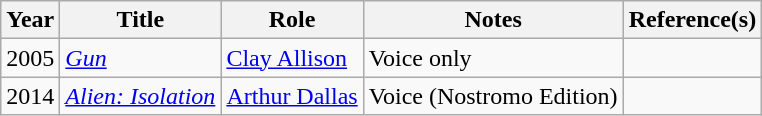<table class="wikitable sortable">
<tr>
<th>Year</th>
<th>Title</th>
<th>Role</th>
<th>Notes</th>
<th>Reference(s)</th>
</tr>
<tr>
<td>2005</td>
<td><em><a href='#'>Gun</a></em></td>
<td><a href='#'>Clay Allison</a></td>
<td>Voice only</td>
<td></td>
</tr>
<tr>
<td>2014</td>
<td><em><a href='#'>Alien: Isolation</a></em></td>
<td><a href='#'>Arthur Dallas</a></td>
<td>Voice (Nostromo Edition)</td>
<td></td>
</tr>
</table>
